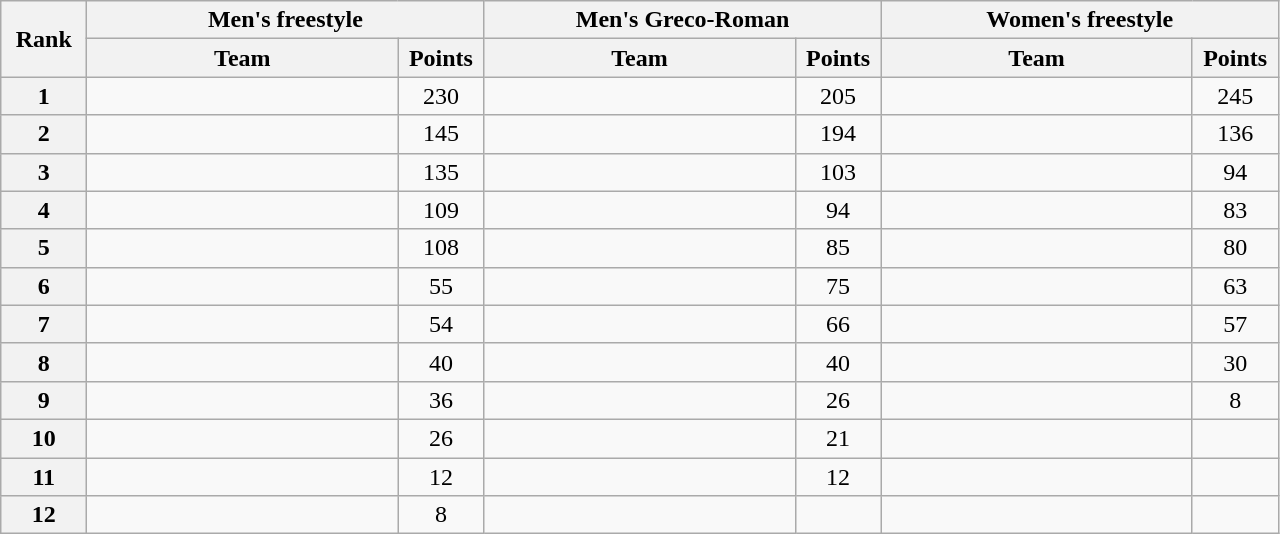<table class="wikitable" style="text-align:center;">
<tr>
<th width=50 rowspan="2">Rank</th>
<th colspan="2">Men's freestyle</th>
<th colspan="2">Men's Greco-Roman</th>
<th colspan="2">Women's freestyle</th>
</tr>
<tr>
<th width=200>Team</th>
<th width=50>Points</th>
<th width=200>Team</th>
<th width=50>Points</th>
<th width=200>Team</th>
<th width=50>Points</th>
</tr>
<tr>
<th>1</th>
<td align=left></td>
<td>230</td>
<td align=left></td>
<td>205</td>
<td align=left></td>
<td>245</td>
</tr>
<tr>
<th>2</th>
<td align=left></td>
<td>145</td>
<td align=left></td>
<td>194</td>
<td align=left></td>
<td>136</td>
</tr>
<tr>
<th>3</th>
<td align=left></td>
<td>135</td>
<td align=left></td>
<td>103</td>
<td align=left></td>
<td>94</td>
</tr>
<tr>
<th>4</th>
<td align=left></td>
<td>109</td>
<td align=left></td>
<td>94</td>
<td align=left></td>
<td>83</td>
</tr>
<tr>
<th>5</th>
<td align=left></td>
<td>108</td>
<td align=left></td>
<td>85</td>
<td align=left></td>
<td>80</td>
</tr>
<tr>
<th>6</th>
<td align=left></td>
<td>55</td>
<td align=left></td>
<td>75</td>
<td align=left></td>
<td>63</td>
</tr>
<tr>
<th>7</th>
<td align=left></td>
<td>54</td>
<td align=left></td>
<td>66</td>
<td align=left></td>
<td>57</td>
</tr>
<tr>
<th>8</th>
<td align=left></td>
<td>40</td>
<td align=left></td>
<td>40</td>
<td align=left></td>
<td>30</td>
</tr>
<tr>
<th>9</th>
<td align=left></td>
<td>36</td>
<td align=left></td>
<td>26</td>
<td align=left></td>
<td>8</td>
</tr>
<tr>
<th>10</th>
<td align=left></td>
<td>26</td>
<td align=left></td>
<td>21</td>
<td align=left></td>
<td></td>
</tr>
<tr>
<th>11</th>
<td align=left></td>
<td>12</td>
<td align=left></td>
<td>12</td>
<td align=left></td>
<td></td>
</tr>
<tr>
<th>12</th>
<td align=left></td>
<td>8</td>
<td align=left></td>
<td></td>
<td align=left></td>
<td></td>
</tr>
</table>
